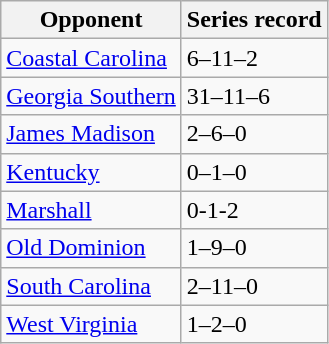<table class="wikitable">
<tr>
<th>Opponent</th>
<th>Series record</th>
</tr>
<tr>
<td><a href='#'>Coastal Carolina</a></td>
<td>6–11–2</td>
</tr>
<tr>
<td><a href='#'>Georgia Southern</a></td>
<td>31–11–6</td>
</tr>
<tr>
<td><a href='#'>James Madison</a></td>
<td>2–6–0</td>
</tr>
<tr>
<td><a href='#'>Kentucky</a></td>
<td>0–1–0</td>
</tr>
<tr>
<td><a href='#'>Marshall</a></td>
<td>0-1-2</td>
</tr>
<tr>
<td><a href='#'>Old Dominion</a></td>
<td>1–9–0</td>
</tr>
<tr>
<td><a href='#'>South Carolina</a></td>
<td>2–11–0</td>
</tr>
<tr>
<td><a href='#'>West Virginia</a></td>
<td>1–2–0</td>
</tr>
</table>
